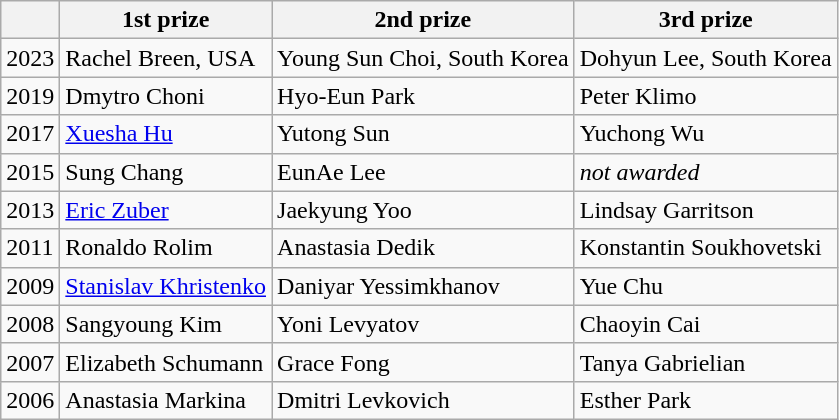<table class="wikitable">
<tr>
<th></th>
<th>1st prize</th>
<th>2nd prize</th>
<th>3rd prize</th>
</tr>
<tr 3rd prize Dohyun Lee South Korea>
<td>2023</td>
<td>Rachel Breen, USA</td>
<td>Young Sun Choi, South Korea</td>
<td>Dohyun Lee, South Korea</td>
</tr>
<tr>
<td>2019</td>
<td> Dmytro Choni</td>
<td> Hyo-Eun Park</td>
<td> Peter Klimo</td>
</tr>
<tr>
<td>2017</td>
<td> <a href='#'>Xuesha Hu</a></td>
<td> Yutong Sun</td>
<td> Yuchong Wu</td>
</tr>
<tr>
<td>2015</td>
<td> Sung Chang</td>
<td> EunAe Lee</td>
<td><em>not awarded</em></td>
</tr>
<tr>
<td>2013</td>
<td> <a href='#'>Eric Zuber</a></td>
<td> Jaekyung Yoo</td>
<td> Lindsay Garritson</td>
</tr>
<tr>
<td>2011</td>
<td> Ronaldo Rolim</td>
<td> Anastasia Dedik</td>
<td>  Konstantin Soukhovetski</td>
</tr>
<tr>
<td>2009</td>
<td> <a href='#'>Stanislav Khristenko</a></td>
<td> Daniyar Yessimkhanov</td>
<td> Yue Chu</td>
</tr>
<tr>
<td>2008</td>
<td> Sangyoung Kim</td>
<td> Yoni Levyatov</td>
<td> Chaoyin Cai</td>
</tr>
<tr>
<td>2007</td>
<td> Elizabeth Schumann</td>
<td> Grace Fong</td>
<td> Tanya Gabrielian</td>
</tr>
<tr>
<td>2006</td>
<td> Anastasia Markina</td>
<td> Dmitri Levkovich</td>
<td> Esther Park</td>
</tr>
</table>
